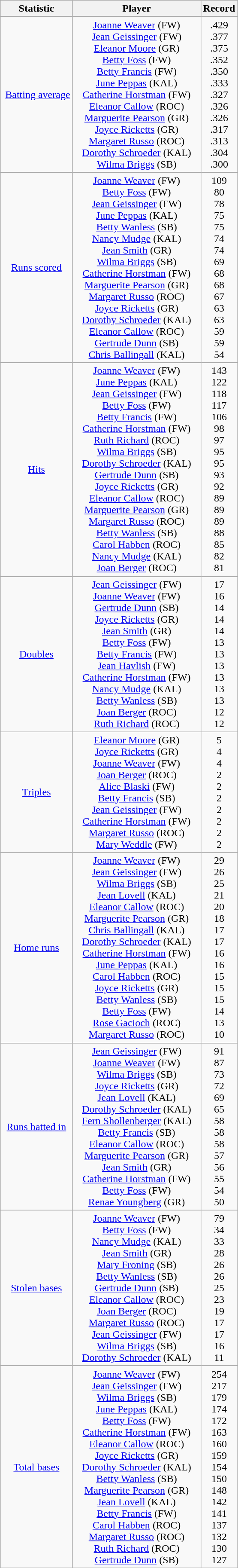<table class="wikitable">
<tr>
<th>Statistic</th>
<th>Player</th>
<th>Record</th>
</tr>
<tr align=center>
<td> <a href='#'>Batting average</a></td>
<td><a href='#'>Joanne Weaver</a> (FW)<br><a href='#'>Jean Geissinger</a> (FW)<br><a href='#'>Eleanor Moore</a> (GR)<br><a href='#'>Betty Foss</a> (FW)<br><a href='#'>Betty Francis</a> (FW)<br><a href='#'>June Peppas</a> (KAL)<br>   <a href='#'>Catherine Horstman</a> (FW)   <br><a href='#'>Eleanor Callow</a> (ROC)<br><a href='#'>Marguerite Pearson</a> (GR)<br><a href='#'>Joyce Ricketts</a> (GR)<br><a href='#'>Margaret Russo</a> (ROC)<br><a href='#'>Dorothy Schroeder</a> (KAL)<br><a href='#'>Wilma Briggs</a> (SB)</td>
<td>.429 <br> .377 <br> .375 <br> .352 <br> .350 <br> .333 <br> .327 <br> .326 <br> .326 <br> .317 <br> .313 <br> .304 <br> .300</td>
</tr>
<tr align=center>
<td><a href='#'>Runs scored</a></td>
<td><a href='#'>Joanne Weaver</a> (FW)<br><a href='#'>Betty Foss</a> (FW)<br><a href='#'>Jean Geissinger</a> (FW)<br><a href='#'>June Peppas</a> (KAL)<br><a href='#'>Betty Wanless</a> (SB)<br><a href='#'>Nancy Mudge</a> (KAL)<br><a href='#'>Jean Smith</a> (GR)<br><a href='#'>Wilma Briggs</a> (SB)<br><a href='#'>Catherine Horstman</a> (FW)<br><a href='#'>Marguerite Pearson</a> (GR)<br><a href='#'>Margaret Russo</a> (ROC)<br><a href='#'>Joyce Ricketts</a> (GR)<br><a href='#'>Dorothy Schroeder</a> (KAL)<br><a href='#'>Eleanor Callow</a> (ROC)<br><a href='#'>Gertrude Dunn</a> (SB)<br><a href='#'>Chris Ballingall</a> (KAL)</td>
<td>109 <br> 80 <br> 78 <br> 75 <br> 75 <br> 74 <br> 74 <br> 69 <br> 68 <br> 68 <br> 67 <br> 63 <br> 63 <br> 59 <br> 59 <br> 54</td>
</tr>
<tr align=center>
<td><a href='#'>Hits</a></td>
<td><a href='#'>Joanne Weaver</a> (FW)<br><a href='#'>June Peppas</a> (KAL)<br><a href='#'>Jean Geissinger</a> (FW)<br><a href='#'>Betty Foss</a> (FW)<br><a href='#'>Betty Francis</a> (FW)<br><a href='#'>Catherine Horstman</a> (FW)<br><a href='#'>Ruth Richard</a> (ROC)<br><a href='#'>Wilma Briggs</a> (SB)<br><a href='#'>Dorothy Schroeder</a> (KAL)<br><a href='#'>Gertrude Dunn</a> (SB)<br><a href='#'>Joyce Ricketts</a> (GR)<br><a href='#'>Eleanor Callow</a> (ROC)<br><a href='#'>Marguerite Pearson</a> (GR)<br><a href='#'>Margaret Russo</a> (ROC)<br><a href='#'>Betty Wanless</a> (SB)<br><a href='#'>Carol Habben</a> (ROC)<br><a href='#'>Nancy Mudge</a> (KAL)<br><a href='#'>Joan Berger</a> (ROC)</td>
<td>143 <br> 122 <br> 118 <br> 117 <br> 106 <br> 98 <br> 97 <br> 95 <br> 95 <br> 93 <br> 92 <br> 89 <br> 89 <br> 89 <br> 88 <br> 85 <br> 82 <br> 81</td>
</tr>
<tr align=center>
<td><a href='#'>Doubles</a></td>
<td><a href='#'>Jean Geissinger</a> (FW)<br><a href='#'>Joanne Weaver</a> (FW)<br><a href='#'>Gertrude Dunn</a> (SB)<br><a href='#'>Joyce Ricketts</a> (GR)<br><a href='#'>Jean Smith</a> (GR)<br><a href='#'>Betty Foss</a> (FW)<br><a href='#'>Betty Francis</a> (FW)<br><a href='#'>Jean Havlish</a> (FW)<br><a href='#'>Catherine Horstman</a> (FW)<br><a href='#'>Nancy Mudge</a> (KAL)<br><a href='#'>Betty Wanless</a> (SB)<br><a href='#'>Joan Berger</a> (ROC)<br><a href='#'>Ruth Richard</a> (ROC)</td>
<td>17 <br> 16 <br> 14 <br> 14 <br> 14 <br> 13 <br> 13 <br> 13 <br> 13 <br> 13 <br> 13 <br> 12 <br> 12</td>
</tr>
<tr align=center>
<td><a href='#'>Triples</a></td>
<td><a href='#'>Eleanor Moore</a> (GR)<br><a href='#'>Joyce Ricketts</a> (GR)<br><a href='#'>Joanne Weaver</a> (FW)<br><a href='#'>Joan Berger</a> (ROC)<br><a href='#'>Alice Blaski</a> (FW)<br><a href='#'>Betty Francis</a> (SB)<br><a href='#'>Jean Geissinger</a> (FW)<br><a href='#'>Catherine Horstman</a> (FW)<br><a href='#'>Margaret Russo</a> (ROC)<br><a href='#'>Mary Weddle</a> (FW)</td>
<td>5 <br> 4 <br> 4 <br> 2 <br> 2 <br> 2 <br> 2 <br> 2 <br> 2 <br> 2</td>
</tr>
<tr align=center>
<td><a href='#'>Home runs</a></td>
<td><a href='#'>Joanne Weaver</a> (FW)<br><a href='#'>Jean Geissinger</a> (FW)<br><a href='#'>Wilma Briggs</a> (SB)<br><a href='#'>Jean Lovell</a> (KAL)<br><a href='#'>Eleanor Callow</a> (ROC)<br><a href='#'>Marguerite Pearson</a> (GR)<br><a href='#'>Chris Ballingall</a> (KAL)<br><a href='#'>Dorothy Schroeder</a> (KAL)<br><a href='#'>Catherine Horstman</a> (FW)<br><a href='#'>June Peppas</a> (KAL)<br><a href='#'>Carol Habben</a> (ROC)<br><a href='#'>Joyce Ricketts</a> (GR)<br><a href='#'>Betty Wanless</a> (SB)<br><a href='#'>Betty Foss</a> (FW)<br><a href='#'>Rose Gacioch</a> (ROC)<br><a href='#'>Margaret Russo</a> (ROC)</td>
<td>29 <br> 26 <br> 25 <br> 21 <br> 20 <br> 18 <br> 17 <br> 17 <br> 16 <br> 16 <br> 15 <br> 15 <br> 15 <br> 14 <br> 13 <br> 10</td>
</tr>
<tr align=center>
<td><a href='#'>Runs batted in</a></td>
<td><a href='#'>Jean Geissinger</a> (FW)<br><a href='#'>Joanne Weaver</a> (FW)<br><a href='#'>Wilma Briggs</a> (SB)<br><a href='#'>Joyce Ricketts</a> (GR)<br><a href='#'>Jean Lovell</a> (KAL)<br><a href='#'>Dorothy Schroeder</a> (KAL)<br><a href='#'>Fern Shollenberger</a> (KAL)<br><a href='#'>Betty Francis</a> (SB)<br><a href='#'>Eleanor Callow</a> (ROC)<br><a href='#'>Marguerite Pearson</a> (GR)<br><a href='#'>Jean Smith</a> (GR)<br><a href='#'>Catherine Horstman</a> (FW)<br><a href='#'>Betty Foss</a> (FW)<br><a href='#'>Renae Youngberg</a> (GR)</td>
<td>91 <br> 87 <br> 73 <br> 72 <br> 69 <br> 65 <br> 58 <br> 58 <br> 58 <br> 57 <br> 56 <br> 55 <br> 54 <br> 50</td>
</tr>
<tr align=center>
<td><a href='#'>Stolen bases</a></td>
<td><a href='#'>Joanne Weaver</a> (FW)<br><a href='#'>Betty Foss</a> (FW)<br><a href='#'>Nancy Mudge</a> (KAL)<br><a href='#'>Jean Smith</a> (GR)<br><a href='#'>Mary Froning</a> (SB)<br><a href='#'>Betty Wanless</a> (SB)<br><a href='#'>Gertrude Dunn</a> (SB)<br><a href='#'>Eleanor Callow</a> (ROC)<br><a href='#'>Joan Berger</a> (ROC)<br><a href='#'>Margaret Russo</a> (ROC)<br><a href='#'>Jean Geissinger</a> (FW)<br><a href='#'>Wilma Briggs</a> (SB)<br><a href='#'>Dorothy Schroeder</a> (KAL)</td>
<td>79 <br> 34 <br> 33 <br> 28 <br> 26 <br> 26 <br> 25 <br> 23 <br> 19 <br> 17 <br> 17 <br> 16 <br> 11</td>
</tr>
<tr align=center>
<td><a href='#'>Total bases</a></td>
<td><a href='#'>Joanne Weaver</a> (FW)<br><a href='#'>Jean Geissinger</a> (FW)<br><a href='#'>Wilma Briggs</a> (SB)<br><a href='#'>June Peppas</a> (KAL)<br><a href='#'>Betty Foss</a> (FW)<br><a href='#'>Catherine Horstman</a> (FW)<br><a href='#'>Eleanor Callow</a> (ROC)<br><a href='#'>Joyce Ricketts</a> (GR)<br><a href='#'>Dorothy Schroeder</a> (KAL)<br><a href='#'>Betty Wanless</a> (SB)<br><a href='#'>Marguerite Pearson</a> (GR)<br><a href='#'>Jean Lovell</a> (KAL)<br><a href='#'>Betty Francis</a> (FW)<br><a href='#'>Carol Habben</a> (ROC)<br><a href='#'>Margaret Russo</a> (ROC)<br><a href='#'>Ruth Richard</a> (ROC)<br><a href='#'>Gertrude Dunn</a> (SB)</td>
<td>254 <br> 217 <br> 179 <br> 174 <br> 172 <br> 163 <br> 160 <br> 159 <br> 154 <br> 150 <br> 148 <br> 142 <br> 141 <br> 137 <br> 132 <br> 130 <br> 127</td>
</tr>
</table>
